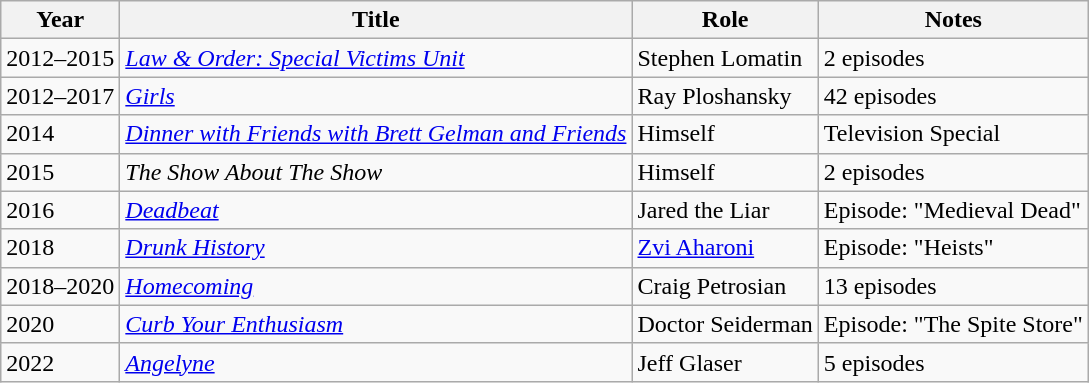<table class="wikitable sortable">
<tr>
<th>Year</th>
<th>Title</th>
<th>Role</th>
<th>Notes</th>
</tr>
<tr>
<td>2012–2015</td>
<td><em><a href='#'>Law & Order: Special Victims Unit</a></em></td>
<td>Stephen Lomatin</td>
<td>2 episodes</td>
</tr>
<tr>
<td>2012–2017</td>
<td><em><a href='#'>Girls</a></em></td>
<td>Ray Ploshansky</td>
<td>42 episodes</td>
</tr>
<tr>
<td>2014</td>
<td><em><a href='#'>Dinner with Friends with Brett Gelman and Friends</a></em></td>
<td>Himself</td>
<td>Television Special</td>
</tr>
<tr>
<td>2015</td>
<td><em>The Show About The Show</em></td>
<td>Himself</td>
<td>2 episodes</td>
</tr>
<tr>
<td>2016</td>
<td><em><a href='#'>Deadbeat</a></em></td>
<td>Jared the Liar</td>
<td>Episode: "Medieval Dead"</td>
</tr>
<tr>
<td>2018</td>
<td><em><a href='#'>Drunk History</a></em></td>
<td><a href='#'>Zvi Aharoni</a></td>
<td>Episode: "Heists"</td>
</tr>
<tr>
<td>2018–2020</td>
<td><em><a href='#'>Homecoming</a></em></td>
<td>Craig Petrosian</td>
<td>13 episodes</td>
</tr>
<tr>
<td>2020</td>
<td><em><a href='#'>Curb Your Enthusiasm</a></em></td>
<td>Doctor Seiderman</td>
<td>Episode: "The Spite Store"</td>
</tr>
<tr>
<td>2022</td>
<td><a href='#'><em>Angelyne</em></a></td>
<td>Jeff Glaser</td>
<td>5 episodes</td>
</tr>
</table>
